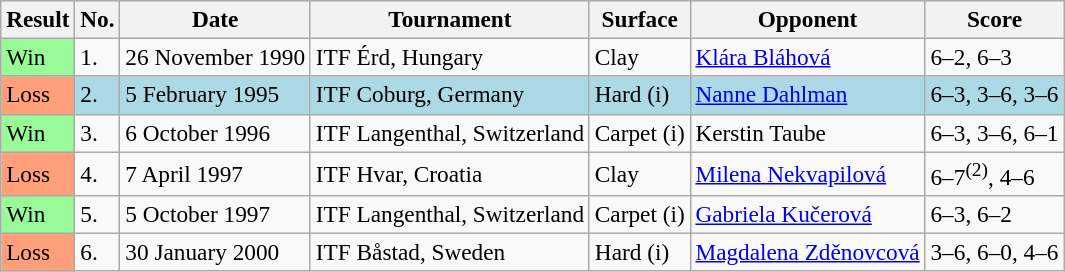<table class="wikitable" style="font-size:97%">
<tr>
<th>Result</th>
<th>No.</th>
<th>Date</th>
<th>Tournament</th>
<th>Surface</th>
<th>Opponent</th>
<th>Score</th>
</tr>
<tr>
<td bgcolor="98FB98">Win</td>
<td>1.</td>
<td>26 November 1990</td>
<td>ITF Érd, Hungary</td>
<td>Clay</td>
<td> <a href='#'>Klára Bláhová</a></td>
<td>6–2, 6–3</td>
</tr>
<tr style="background:lightblue;">
<td bgcolor="FFA07A">Loss</td>
<td>2.</td>
<td>5 February 1995</td>
<td>ITF Coburg, Germany</td>
<td>Hard (i)</td>
<td> <a href='#'>Nanne Dahlman</a></td>
<td>6–3, 3–6, 3–6</td>
</tr>
<tr>
<td bgcolor="98FB98">Win</td>
<td>3.</td>
<td>6 October 1996</td>
<td>ITF Langenthal, Switzerland</td>
<td>Carpet (i)</td>
<td> Kerstin Taube</td>
<td>6–3, 3–6, 6–1</td>
</tr>
<tr>
<td bgcolor="FFA07A">Loss</td>
<td>4.</td>
<td>7 April 1997</td>
<td>ITF Hvar, Croatia</td>
<td>Clay</td>
<td> <a href='#'>Milena Nekvapilová</a></td>
<td>6–7<sup>(2)</sup>, 4–6</td>
</tr>
<tr>
<td bgcolor="98FB98">Win</td>
<td>5.</td>
<td>5 October 1997</td>
<td>ITF Langenthal, Switzerland</td>
<td>Carpet (i)</td>
<td> <a href='#'>Gabriela Kučerová</a></td>
<td>6–3, 6–2</td>
</tr>
<tr>
<td bgcolor="FFA07A">Loss</td>
<td>6.</td>
<td>30 January 2000</td>
<td>ITF Båstad, Sweden</td>
<td>Hard (i)</td>
<td> <a href='#'>Magdalena Zděnovcová</a></td>
<td>3–6, 6–0, 4–6</td>
</tr>
</table>
